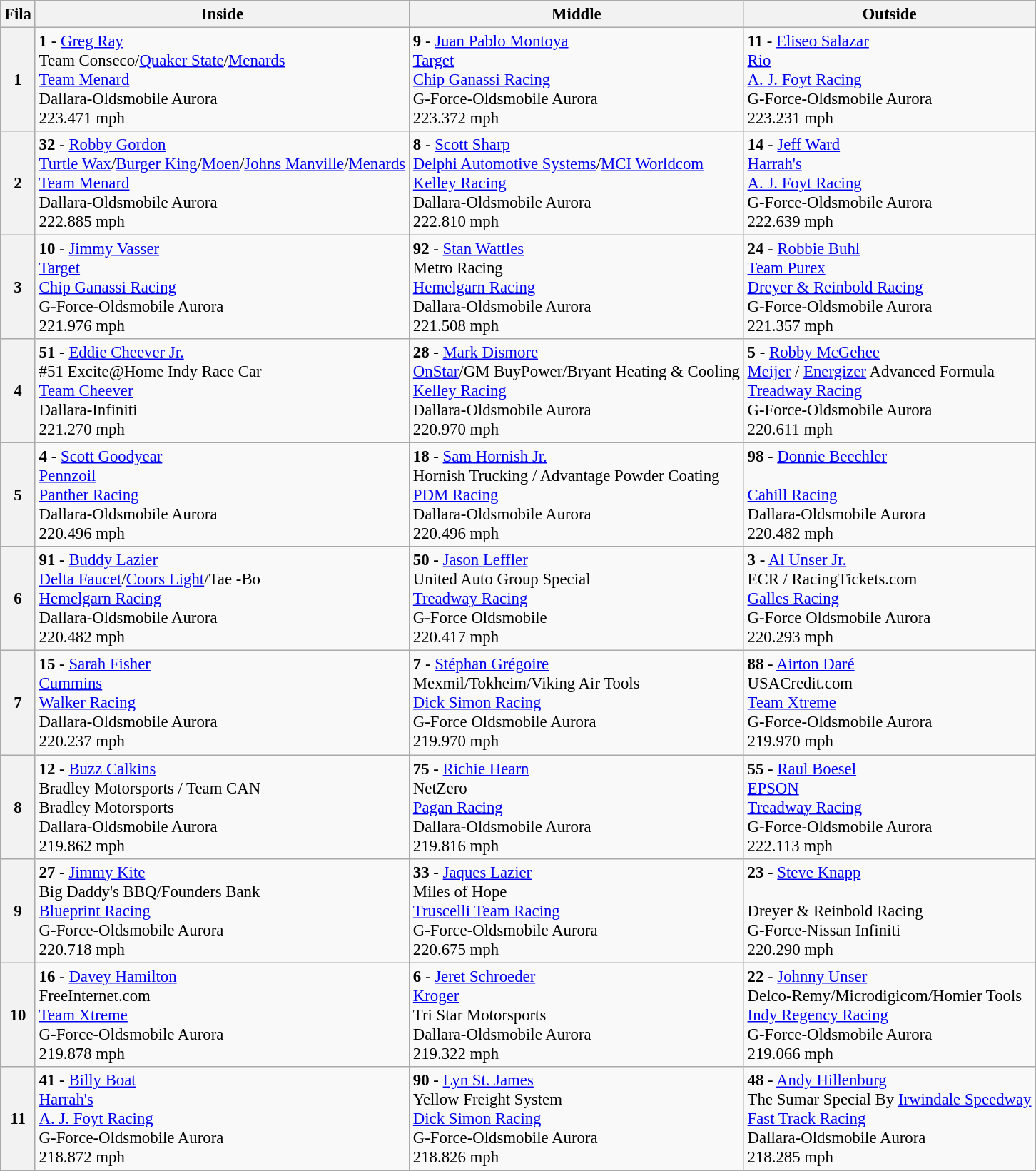<table class="wikitable" style="font-size: 95%;">
<tr>
<th>Fila</th>
<th>Inside</th>
<th>Middle</th>
<th>Outside</th>
</tr>
<tr>
<th>1</th>
<td> <strong>1</strong> - <a href='#'>Greg Ray</a><br>Team Conseco/<a href='#'>Quaker State</a>/<a href='#'>Menards</a><br><a href='#'>Team Menard</a><br>Dallara-Oldsmobile Aurora<br>223.471 mph</td>
<td> <strong>9</strong> - <a href='#'>Juan Pablo Montoya</a> <strong></strong><br><a href='#'>Target</a><br><a href='#'>Chip Ganassi Racing</a><br>G-Force-Oldsmobile Aurora<br>223.372 mph</td>
<td> <strong>11</strong> - <a href='#'>Eliseo Salazar</a><br><a href='#'>Rio</a><br><a href='#'>A. J. Foyt Racing</a><br>G-Force-Oldsmobile Aurora<br>223.231 mph</td>
</tr>
<tr>
<th>2</th>
<td> <strong>32</strong> - <a href='#'>Robby Gordon</a><br><a href='#'>Turtle Wax</a>/<a href='#'>Burger King</a>/<a href='#'>Moen</a>/<a href='#'>Johns Manville</a>/<a href='#'>Menards</a><br><a href='#'>Team Menard</a><br>Dallara-Oldsmobile Aurora<br>222.885 mph</td>
<td> <strong>8</strong> - <a href='#'>Scott Sharp</a><br><a href='#'>Delphi Automotive Systems</a>/<a href='#'>MCI Worldcom</a><br><a href='#'>Kelley Racing</a><br>Dallara-Oldsmobile Aurora<br>222.810 mph</td>
<td> <strong>14</strong> - <a href='#'>Jeff Ward</a><br><a href='#'>Harrah's</a><br><a href='#'>A. J. Foyt Racing</a><br>G-Force-Oldsmobile Aurora<br>222.639 mph</td>
</tr>
<tr>
<th>3</th>
<td> <strong>10</strong> - <a href='#'>Jimmy Vasser</a><br><a href='#'>Target</a><br><a href='#'>Chip Ganassi Racing</a><br>G-Force-Oldsmobile Aurora<br>221.976 mph</td>
<td> <strong>92</strong> - <a href='#'>Stan Wattles</a><br>Metro Racing<br><a href='#'>Hemelgarn Racing</a><br>Dallara-Oldsmobile Aurora<br>221.508 mph</td>
<td> <strong>24</strong> - <a href='#'>Robbie Buhl</a><br><a href='#'>Team Purex</a><br><a href='#'>Dreyer & Reinbold Racing</a><br>G-Force-Oldsmobile Aurora<br>221.357 mph</td>
</tr>
<tr>
<th>4</th>
<td> <strong>51</strong> - <a href='#'>Eddie Cheever Jr.</a> <strong></strong><br>#51 Excite@Home Indy Race Car<br><a href='#'>Team Cheever</a><br>Dallara-Infiniti<br>221.270 mph</td>
<td> <strong>28</strong> - <a href='#'>Mark Dismore</a><br><a href='#'>OnStar</a>/GM BuyPower/Bryant Heating & Cooling<br><a href='#'>Kelley Racing</a><br>Dallara-Oldsmobile Aurora<br>220.970 mph</td>
<td> <strong>5</strong> - <a href='#'>Robby McGehee</a><br><a href='#'>Meijer</a> / <a href='#'>Energizer</a> Advanced Formula<br><a href='#'>Treadway Racing</a><br>G-Force-Oldsmobile Aurora<br>220.611 mph</td>
</tr>
<tr>
<th>5</th>
<td> <strong>4</strong> - <a href='#'>Scott Goodyear</a><br><a href='#'>Pennzoil</a><br><a href='#'>Panther Racing</a><br>Dallara-Oldsmobile Aurora<br>220.496 mph</td>
<td> <strong>18</strong> - <a href='#'>Sam Hornish Jr.</a> <strong></strong><br>Hornish Trucking / Advantage Powder Coating<br><a href='#'>PDM Racing</a><br>Dallara-Oldsmobile Aurora<br>220.496 mph</td>
<td> <strong>98</strong> - <a href='#'>Donnie Beechler</a><br><br><a href='#'>Cahill Racing</a><br>Dallara-Oldsmobile Aurora<br>220.482 mph</td>
</tr>
<tr>
<th>6</th>
<td> <strong>91</strong> - <a href='#'>Buddy Lazier</a> <strong></strong><br><a href='#'>Delta Faucet</a>/<a href='#'>Coors Light</a>/Tae -Bo<br><a href='#'>Hemelgarn Racing</a><br>Dallara-Oldsmobile Aurora<br>220.482 mph</td>
<td> <strong>50</strong> - <a href='#'>Jason Leffler</a> <strong></strong><br>United Auto Group Special <br><a href='#'>Treadway Racing</a><br>G-Force	Oldsmobile<br>220.417 mph</td>
<td> <strong>3</strong> - <a href='#'>Al Unser Jr.</a> <strong></strong><br>ECR / RacingTickets.com<br><a href='#'>Galles Racing</a><br>G-Force	Oldsmobile Aurora<br>220.293 mph</td>
</tr>
<tr>
<th>7</th>
<td> <strong>15</strong> - <a href='#'>Sarah Fisher</a> <strong></strong><br><a href='#'>Cummins</a><br><a href='#'>Walker Racing</a><br>Dallara-Oldsmobile Aurora<br>220.237 mph</td>
<td> <strong>7</strong> - <a href='#'>Stéphan Grégoire</a><br>Mexmil/Tokheim/Viking Air Tools<br><a href='#'>Dick Simon Racing</a><br>G-Force	Oldsmobile Aurora<br>219.970 mph</td>
<td> <strong>88</strong> - <a href='#'>Airton Daré</a> <strong></strong><br>USACredit.com<br><a href='#'>Team Xtreme</a><br>G-Force-Oldsmobile Aurora<br>219.970 mph</td>
</tr>
<tr>
<th>8</th>
<td> <strong>12</strong> - <a href='#'>Buzz Calkins</a><br>Bradley Motorsports / Team CAN<br>Bradley Motorsports<br>Dallara-Oldsmobile Aurora<br>219.862 mph</td>
<td> <strong>75</strong> - <a href='#'>Richie Hearn</a><br>NetZero<br><a href='#'>Pagan Racing</a><br>Dallara-Oldsmobile Aurora<br>219.816 mph</td>
<td> <strong>55</strong> - <a href='#'>Raul Boesel</a><br><a href='#'>EPSON</a><br><a href='#'>Treadway Racing</a><br>G-Force-Oldsmobile Aurora<br>222.113 mph</td>
</tr>
<tr>
<th>9</th>
<td> <strong>27</strong> - <a href='#'>Jimmy Kite</a><br>Big Daddy's BBQ/Founders Bank<br><a href='#'>Blueprint Racing</a><br>G-Force-Oldsmobile Aurora<br> 220.718 mph</td>
<td> <strong>33</strong> - <a href='#'>Jaques Lazier</a> <strong></strong><br>Miles of Hope<br><a href='#'>Truscelli Team Racing</a><br>G-Force-Oldsmobile Aurora<br>220.675 mph</td>
<td> <strong>23</strong> - <a href='#'>Steve Knapp</a><br><br>Dreyer & Reinbold Racing<br>G-Force-Nissan Infiniti<br>220.290 mph</td>
</tr>
<tr>
<th>10</th>
<td> <strong>16</strong> - <a href='#'>Davey Hamilton</a><br>FreeInternet.com<br><a href='#'>Team Xtreme</a><br>G-Force-Oldsmobile Aurora<br>219.878 mph</td>
<td> <strong>6</strong> - <a href='#'>Jeret Schroeder</a><br><a href='#'>Kroger</a><br>Tri Star Motorsports<br>Dallara-Oldsmobile Aurora<br>219.322 mph</td>
<td> <strong>22</strong> - <a href='#'>Johnny Unser</a><br>Delco-Remy/Microdigicom/Homier Tools<br><a href='#'>Indy Regency Racing</a><br>G-Force-Oldsmobile Aurora<br>219.066 mph</td>
</tr>
<tr>
<th>11</th>
<td> <strong>41</strong> - <a href='#'>Billy Boat</a><br><a href='#'>Harrah's</a><br><a href='#'>A. J. Foyt Racing</a><br>G-Force-Oldsmobile Aurora<br>218.872 mph</td>
<td> <strong>90</strong> - <a href='#'>Lyn St. James</a><br>Yellow Freight System<br><a href='#'>Dick Simon Racing</a><br>G-Force-Oldsmobile Aurora<br>218.826 mph</td>
<td> <strong>48</strong> - <a href='#'>Andy Hillenburg</a> <strong></strong><br>The Sumar Special By <a href='#'>Irwindale Speedway</a><br><a href='#'>Fast Track Racing</a><br>Dallara-Oldsmobile Aurora<br>218.285 mph</td>
</tr>
</table>
